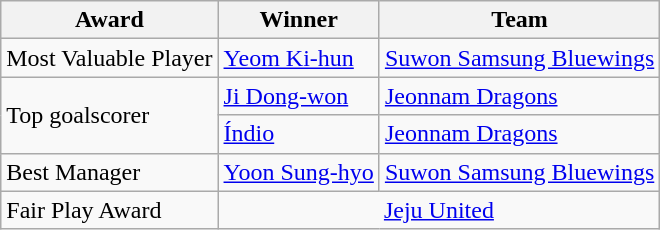<table class="wikitable">
<tr>
<th>Award</th>
<th>Winner</th>
<th>Team</th>
</tr>
<tr>
<td>Most Valuable Player</td>
<td> <a href='#'>Yeom Ki-hun</a></td>
<td><a href='#'>Suwon Samsung Bluewings</a></td>
</tr>
<tr>
<td rowspan="2">Top goalscorer</td>
<td> <a href='#'>Ji Dong-won</a></td>
<td><a href='#'>Jeonnam Dragons</a></td>
</tr>
<tr>
<td> <a href='#'>Índio</a></td>
<td><a href='#'>Jeonnam Dragons</a></td>
</tr>
<tr>
<td>Best Manager</td>
<td> <a href='#'>Yoon Sung-hyo</a></td>
<td><a href='#'>Suwon Samsung Bluewings</a></td>
</tr>
<tr>
<td>Fair Play Award</td>
<td colspan="2" align="center"><a href='#'>Jeju United</a></td>
</tr>
</table>
